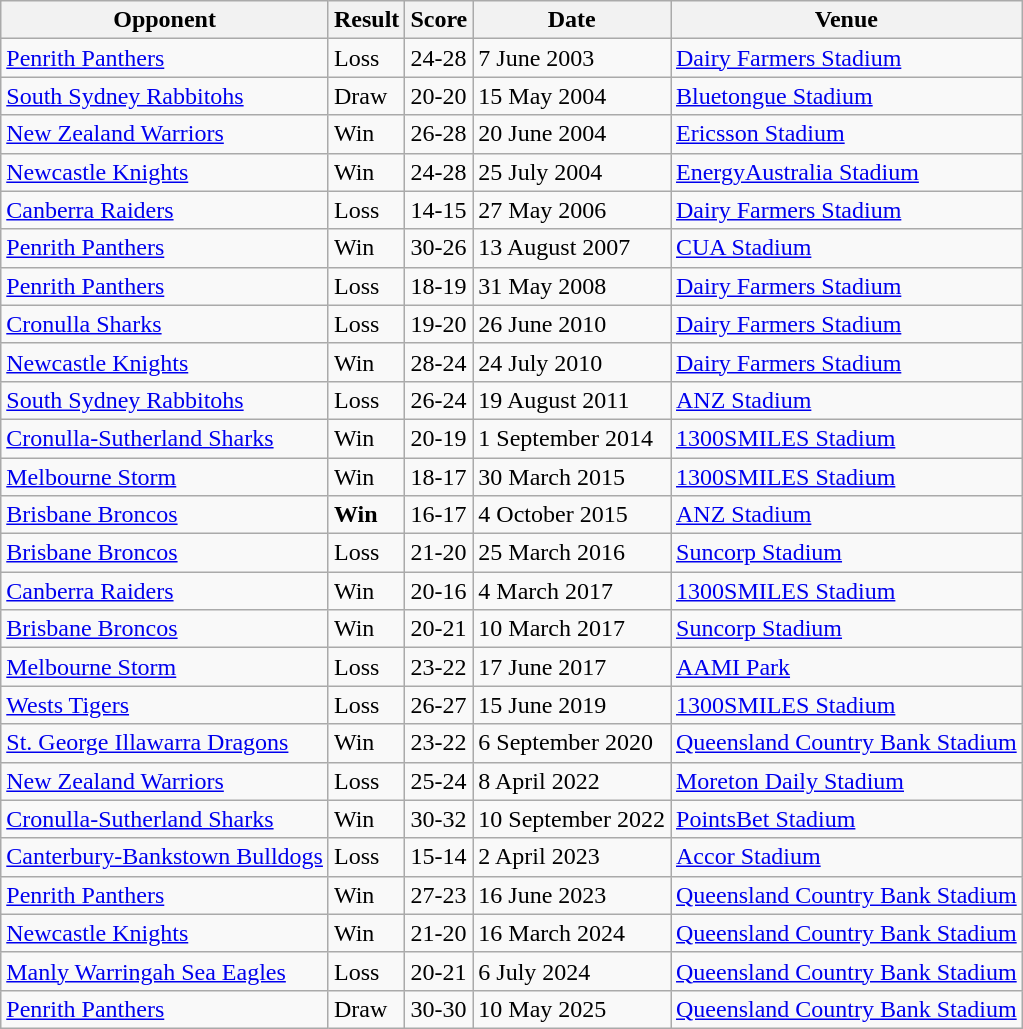<table class="wikitable">
<tr>
<th>Opponent</th>
<th>Result</th>
<th>Score</th>
<th>Date</th>
<th>Venue</th>
</tr>
<tr>
<td><a href='#'>Penrith Panthers</a></td>
<td>Loss</td>
<td>24-28</td>
<td>7 June 2003</td>
<td><a href='#'>Dairy Farmers Stadium</a></td>
</tr>
<tr>
<td><a href='#'>South Sydney Rabbitohs</a></td>
<td>Draw</td>
<td>20-20</td>
<td>15 May 2004</td>
<td><a href='#'>Bluetongue Stadium</a></td>
</tr>
<tr>
<td><a href='#'>New Zealand Warriors</a></td>
<td>Win</td>
<td>26-28</td>
<td>20 June 2004</td>
<td><a href='#'>Ericsson Stadium</a></td>
</tr>
<tr>
<td><a href='#'>Newcastle Knights</a></td>
<td>Win</td>
<td>24-28</td>
<td>25 July 2004</td>
<td><a href='#'>EnergyAustralia Stadium</a></td>
</tr>
<tr>
<td><a href='#'>Canberra Raiders</a></td>
<td>Loss</td>
<td>14-15</td>
<td>27 May 2006</td>
<td><a href='#'>Dairy Farmers Stadium</a></td>
</tr>
<tr>
<td><a href='#'>Penrith Panthers</a></td>
<td>Win</td>
<td>30-26</td>
<td>13 August 2007</td>
<td><a href='#'>CUA Stadium</a></td>
</tr>
<tr>
<td><a href='#'>Penrith Panthers</a></td>
<td>Loss</td>
<td>18-19</td>
<td>31 May 2008</td>
<td><a href='#'>Dairy Farmers Stadium</a></td>
</tr>
<tr>
<td><a href='#'>Cronulla Sharks</a></td>
<td>Loss</td>
<td>19-20</td>
<td>26 June 2010</td>
<td><a href='#'>Dairy Farmers Stadium</a></td>
</tr>
<tr>
<td><a href='#'>Newcastle Knights</a></td>
<td>Win</td>
<td>28-24</td>
<td>24 July 2010</td>
<td><a href='#'>Dairy Farmers Stadium</a></td>
</tr>
<tr>
<td><a href='#'>South Sydney Rabbitohs</a></td>
<td>Loss</td>
<td>26-24</td>
<td>19 August 2011</td>
<td><a href='#'>ANZ Stadium</a></td>
</tr>
<tr>
<td><a href='#'>Cronulla-Sutherland Sharks</a></td>
<td>Win</td>
<td>20-19</td>
<td>1 September 2014</td>
<td><a href='#'>1300SMILES Stadium</a></td>
</tr>
<tr>
<td><a href='#'>Melbourne Storm</a></td>
<td>Win</td>
<td>18-17</td>
<td>30 March 2015</td>
<td><a href='#'>1300SMILES Stadium</a></td>
</tr>
<tr>
<td><a href='#'>Brisbane Broncos</a></td>
<td><strong>Win</strong></td>
<td>16-17</td>
<td>4 October 2015</td>
<td><a href='#'>ANZ Stadium</a></td>
</tr>
<tr>
<td><a href='#'>Brisbane Broncos</a></td>
<td>Loss</td>
<td>21-20</td>
<td>25 March 2016</td>
<td><a href='#'>Suncorp Stadium</a></td>
</tr>
<tr>
<td><a href='#'>Canberra Raiders</a></td>
<td>Win</td>
<td>20-16</td>
<td>4 March 2017</td>
<td><a href='#'>1300SMILES Stadium</a></td>
</tr>
<tr>
<td><a href='#'>Brisbane Broncos</a></td>
<td>Win</td>
<td>20-21</td>
<td>10 March 2017</td>
<td><a href='#'>Suncorp Stadium</a></td>
</tr>
<tr>
<td><a href='#'>Melbourne Storm</a></td>
<td>Loss</td>
<td>23-22</td>
<td>17 June 2017</td>
<td><a href='#'>AAMI Park</a></td>
</tr>
<tr>
<td><a href='#'>Wests Tigers</a></td>
<td>Loss</td>
<td>26-27</td>
<td>15 June 2019</td>
<td><a href='#'>1300SMILES Stadium</a></td>
</tr>
<tr>
<td><a href='#'>St. George Illawarra Dragons</a></td>
<td>Win</td>
<td>23-22</td>
<td>6 September 2020</td>
<td><a href='#'>Queensland Country Bank Stadium</a></td>
</tr>
<tr>
<td><a href='#'>New Zealand Warriors</a></td>
<td>Loss</td>
<td>25-24</td>
<td>8 April 2022</td>
<td><a href='#'>Moreton Daily Stadium</a></td>
</tr>
<tr>
<td><a href='#'>Cronulla-Sutherland Sharks</a></td>
<td>Win</td>
<td>30-32</td>
<td>10 September 2022</td>
<td><a href='#'>PointsBet Stadium</a></td>
</tr>
<tr>
<td><a href='#'>Canterbury-Bankstown Bulldogs</a></td>
<td>Loss</td>
<td>15-14</td>
<td>2 April 2023</td>
<td><a href='#'>Accor Stadium</a></td>
</tr>
<tr>
<td><a href='#'>Penrith Panthers</a></td>
<td>Win</td>
<td>27-23</td>
<td>16 June 2023</td>
<td><a href='#'>Queensland Country Bank Stadium</a></td>
</tr>
<tr>
<td><a href='#'>Newcastle Knights</a></td>
<td>Win</td>
<td>21-20</td>
<td>16 March 2024</td>
<td><a href='#'>Queensland Country Bank Stadium</a></td>
</tr>
<tr>
<td><a href='#'>Manly Warringah Sea Eagles</a></td>
<td>Loss</td>
<td>20-21</td>
<td>6 July 2024</td>
<td><a href='#'>Queensland Country Bank Stadium</a></td>
</tr>
<tr>
<td><a href='#'>Penrith Panthers</a></td>
<td>Draw</td>
<td>30-30</td>
<td>10 May 2025</td>
<td><a href='#'>Queensland Country Bank Stadium</a></td>
</tr>
</table>
